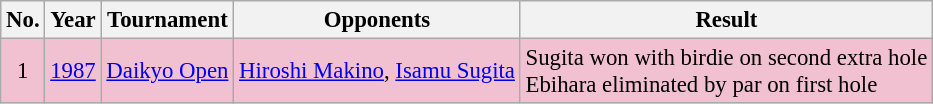<table class="wikitable" style="font-size:95%;">
<tr>
<th>No.</th>
<th>Year</th>
<th>Tournament</th>
<th>Opponents</th>
<th>Result</th>
</tr>
<tr style="background:#F2C1D1;">
<td align=center>1</td>
<td><a href='#'>1987</a></td>
<td><a href='#'>Daikyo Open</a></td>
<td> <a href='#'>Hiroshi Makino</a>,  <a href='#'>Isamu Sugita</a></td>
<td>Sugita won with birdie on second extra hole<br>Ebihara eliminated by par on first hole</td>
</tr>
</table>
